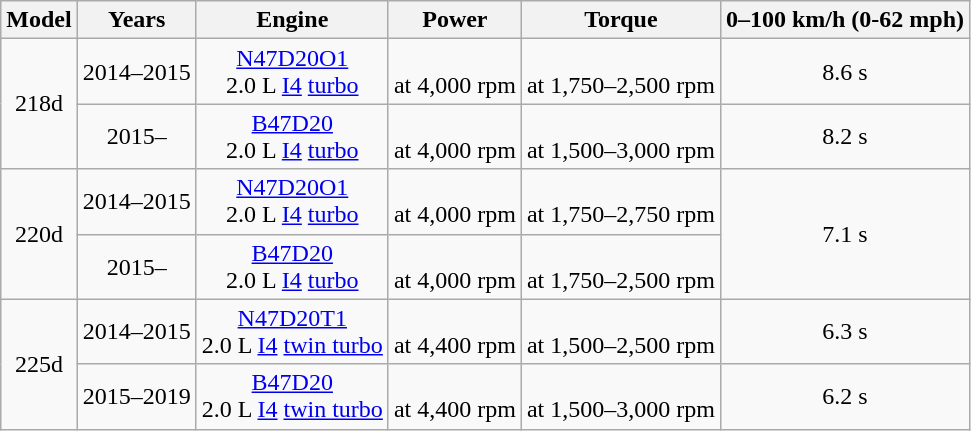<table class="wikitable sortable" style="text-align: center;">
<tr>
<th>Model</th>
<th>Years</th>
<th>Engine</th>
<th>Power</th>
<th>Torque</th>
<th>0–100 km/h (0-62 mph)</th>
</tr>
<tr>
<td rowspan="2">218d</td>
<td>2014–2015</td>
<td><a href='#'>N47D20O1</a> <br> 2.0 L <a href='#'>I4</a> <a href='#'>turbo</a></td>
<td> <br> at 4,000 rpm</td>
<td> <br> at 1,750–2,500 rpm</td>
<td>8.6 s</td>
</tr>
<tr>
<td>2015–</td>
<td><a href='#'>B47D20</a> <br> 2.0 L <a href='#'>I4</a> <a href='#'>turbo</a></td>
<td> <br> at 4,000 rpm</td>
<td> <br> at 1,500–3,000 rpm</td>
<td>8.2 s</td>
</tr>
<tr>
<td rowspan="2">220d</td>
<td>2014–2015</td>
<td><a href='#'>N47D20O1</a> <br> 2.0 L <a href='#'>I4</a> <a href='#'>turbo</a></td>
<td> <br> at 4,000 rpm</td>
<td> <br> at 1,750–2,750 rpm</td>
<td rowspan="2">7.1 s</td>
</tr>
<tr>
<td>2015–</td>
<td><a href='#'>B47D20</a> <br> 2.0 L <a href='#'>I4</a> <a href='#'>turbo</a></td>
<td> <br> at 4,000 rpm</td>
<td> <br> at 1,750–2,500 rpm</td>
</tr>
<tr>
<td rowspan="2">225d</td>
<td>2014–2015</td>
<td><a href='#'>N47D20T1</a> <br> 2.0 L <a href='#'>I4</a> <a href='#'>twin turbo</a></td>
<td> <br> at 4,400 rpm</td>
<td> <br> at 1,500–2,500 rpm</td>
<td>6.3 s</td>
</tr>
<tr>
<td>2015–2019</td>
<td><a href='#'>B47D20</a> <br> 2.0 L <a href='#'>I4</a> <a href='#'>twin turbo</a></td>
<td> <br> at 4,400 rpm</td>
<td> <br> at 1,500–3,000 rpm</td>
<td>6.2 s</td>
</tr>
</table>
